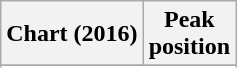<table class="wikitable sortable plainrowheaders" style="text-align:center">
<tr>
<th scope="col">Chart (2016)</th>
<th scope="col">Peak<br> position</th>
</tr>
<tr>
</tr>
<tr>
</tr>
</table>
